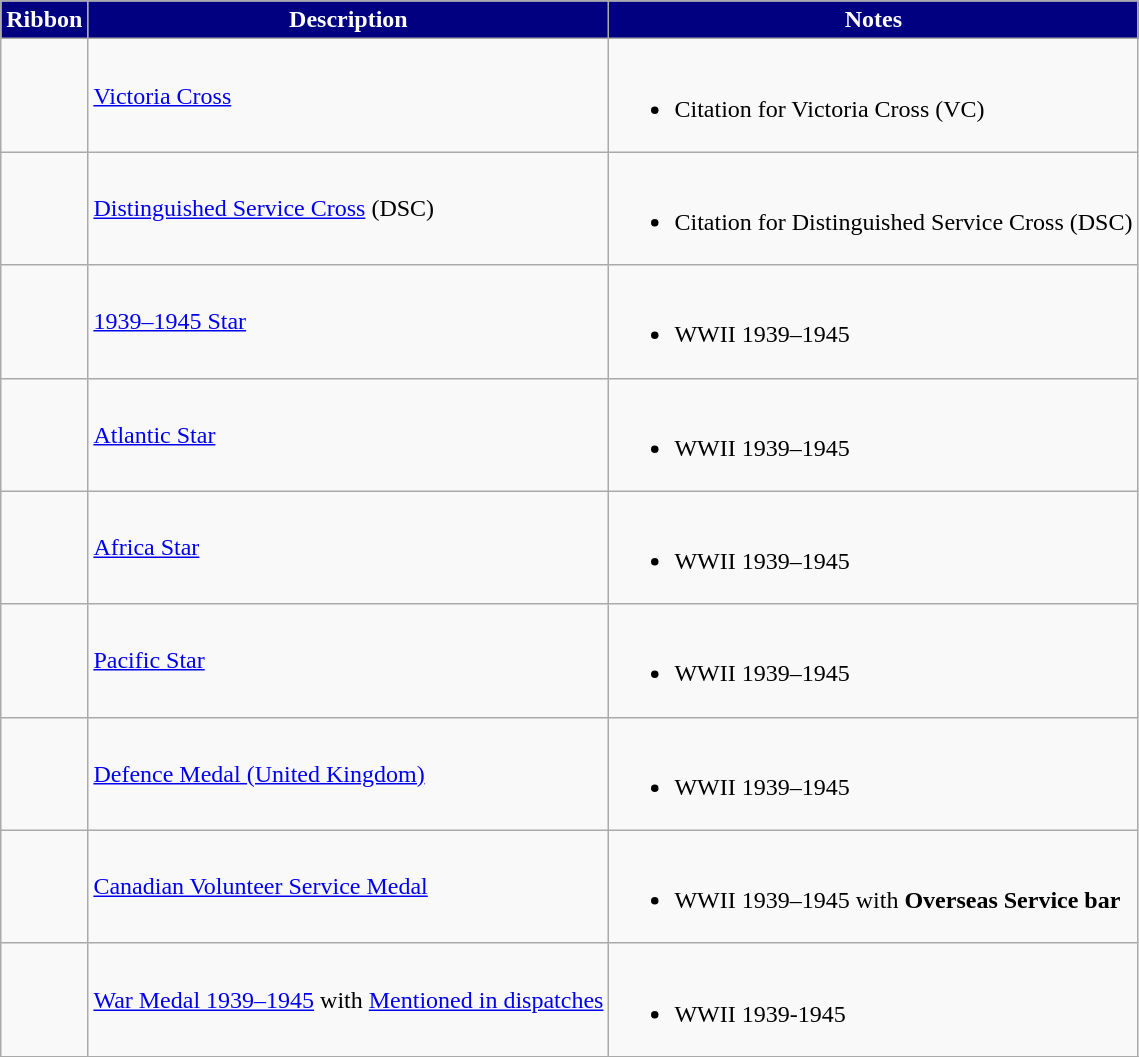<table class="wikitable">
<tr style="background:Navy;color:White" align="center">
<td><strong>Ribbon</strong></td>
<td><strong>Description</strong></td>
<td><strong>Notes</strong></td>
</tr>
<tr>
<td></td>
<td><a href='#'>Victoria Cross</a></td>
<td><br><ul><li>Citation for Victoria Cross (VC)</li></ul></td>
</tr>
<tr>
<td></td>
<td><a href='#'>Distinguished Service Cross</a> (DSC)</td>
<td><br><ul><li>Citation for Distinguished Service Cross (DSC)</li></ul></td>
</tr>
<tr>
<td></td>
<td><a href='#'>1939–1945 Star</a></td>
<td><br><ul><li>WWII 1939–1945</li></ul></td>
</tr>
<tr>
<td></td>
<td><a href='#'>Atlantic Star</a></td>
<td><br><ul><li>WWII 1939–1945</li></ul></td>
</tr>
<tr>
<td></td>
<td><a href='#'>Africa Star</a></td>
<td><br><ul><li>WWII 1939–1945</li></ul></td>
</tr>
<tr>
<td></td>
<td><a href='#'>Pacific Star</a></td>
<td><br><ul><li>WWII 1939–1945</li></ul></td>
</tr>
<tr>
<td></td>
<td><a href='#'>Defence Medal (United Kingdom)</a></td>
<td><br><ul><li>WWII 1939–1945</li></ul></td>
</tr>
<tr>
<td></td>
<td><a href='#'>Canadian Volunteer Service Medal</a></td>
<td><br><ul><li>WWII 1939–1945 with <strong>Overseas Service bar</strong></li></ul></td>
</tr>
<tr>
<td></td>
<td><a href='#'>War Medal 1939–1945</a> with <a href='#'>Mentioned in dispatches</a></td>
<td><br><ul><li>WWII 1939-1945</li></ul></td>
</tr>
<tr>
</tr>
</table>
